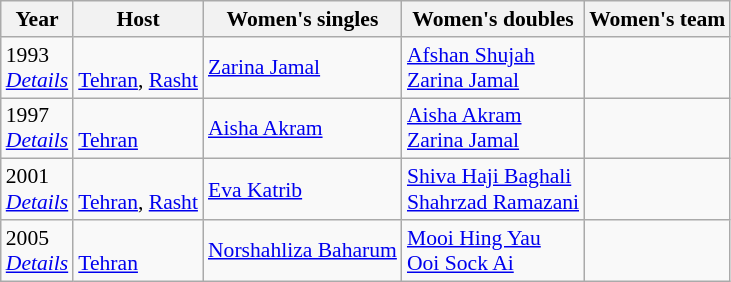<table class="wikitable" style="font-size:90%;">
<tr>
<th>Year</th>
<th>Host</th>
<th>Women's singles</th>
<th>Women's doubles</th>
<th>Women's team</th>
</tr>
<tr>
<td>1993<br><em><a href='#'>Details</a></em></td>
<td><br><a href='#'>Tehran</a>, <a href='#'>Rasht</a></td>
<td> <a href='#'>Zarina Jamal</a></td>
<td> <a href='#'>Afshan Shujah</a><br> <a href='#'>Zarina Jamal</a></td>
<td></td>
</tr>
<tr>
<td>1997<br><em><a href='#'>Details</a></em></td>
<td><br><a href='#'>Tehran</a></td>
<td> <a href='#'>Aisha Akram</a></td>
<td> <a href='#'>Aisha Akram</a><br> <a href='#'>Zarina Jamal</a></td>
<td></td>
</tr>
<tr>
<td>2001<br><em><a href='#'>Details</a></em></td>
<td><br><a href='#'>Tehran</a>, <a href='#'>Rasht</a></td>
<td> <a href='#'>Eva Katrib</a></td>
<td> <a href='#'>Shiva Haji Baghali</a><br> <a href='#'>Shahrzad Ramazani</a></td>
<td></td>
</tr>
<tr>
<td>2005<br><em><a href='#'>Details</a></em></td>
<td><br><a href='#'>Tehran</a></td>
<td> <a href='#'>Norshahliza Baharum</a></td>
<td> <a href='#'>Mooi Hing Yau</a><br> <a href='#'>Ooi Sock Ai</a></td>
<td></td>
</tr>
</table>
